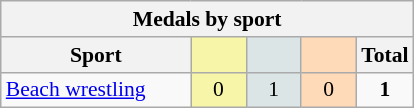<table class="wikitable" style="font-size:90%; text-align:center;">
<tr>
<th colspan="5">Medals by sport</th>
</tr>
<tr>
<th width="120">Sport</th>
<th scope="col" width="30" style="background:#F7F6A8;"></th>
<th scope="col" width="30" style="background:#DCE5E5;"></th>
<th scope="col" width="30" style="background:#FFDAB9;"></th>
<th width="30">Total</th>
</tr>
<tr>
<td align="left"><a href='#'>Beach wrestling</a></td>
<td style="background:#F7F6A8;">0</td>
<td style="background:#DCE5E5;">1</td>
<td style="background:#FFDAB9;">0</td>
<td><strong>1</strong></td>
</tr>
</table>
